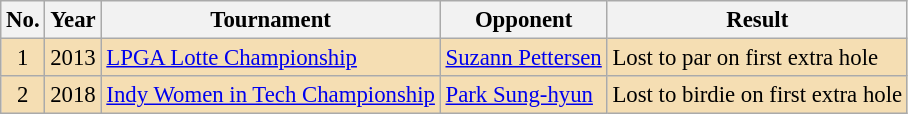<table class="wikitable" style="font-size:95%;">
<tr>
<th>No.</th>
<th>Year</th>
<th>Tournament</th>
<th>Opponent</th>
<th>Result</th>
</tr>
<tr style="background:#F5DEB3;">
<td align=center>1</td>
<td>2013</td>
<td><a href='#'>LPGA Lotte Championship</a></td>
<td> <a href='#'>Suzann Pettersen</a></td>
<td>Lost to par on first extra hole</td>
</tr>
<tr style="background:#F5DEB3;">
<td align=center>2</td>
<td>2018</td>
<td><a href='#'>Indy Women in Tech Championship</a></td>
<td> <a href='#'>Park Sung-hyun</a></td>
<td>Lost to birdie on first extra hole</td>
</tr>
</table>
